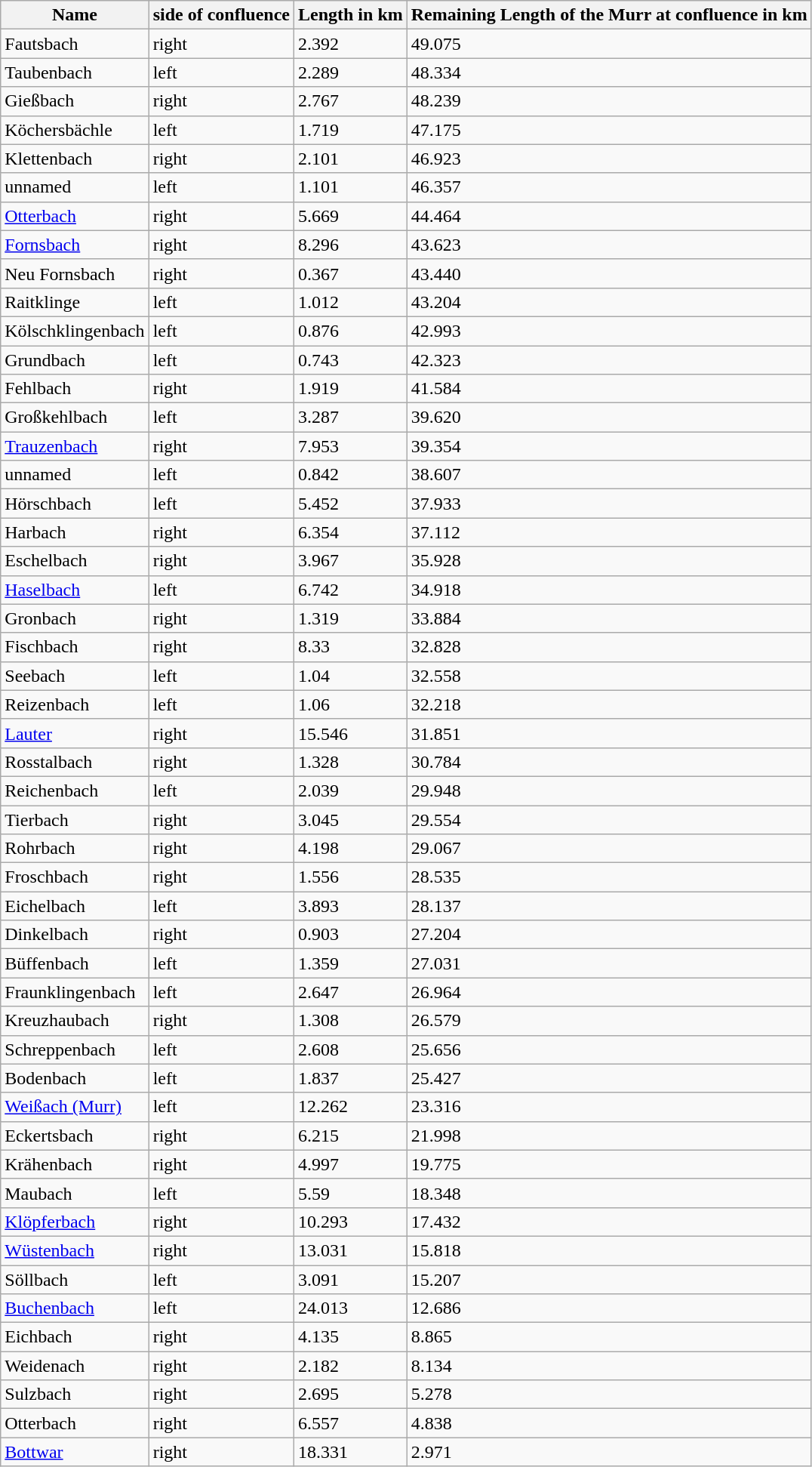<table class="wikitable sortable">
<tr>
<th>Name</th>
<th>side of confluence</th>
<th>Length in km</th>
<th>Remaining Length of the Murr at confluence in km</th>
</tr>
<tr>
<td>Fautsbach</td>
<td>right</td>
<td>2.392</td>
<td>49.075</td>
</tr>
<tr>
<td>Taubenbach</td>
<td>left</td>
<td>2.289</td>
<td>48.334</td>
</tr>
<tr>
<td>Gießbach</td>
<td>right</td>
<td>2.767</td>
<td>48.239</td>
</tr>
<tr>
<td>Köchersbächle</td>
<td>left</td>
<td>1.719</td>
<td>47.175</td>
</tr>
<tr>
<td>Klettenbach</td>
<td>right</td>
<td>2.101</td>
<td>46.923</td>
</tr>
<tr>
<td>unnamed</td>
<td>left</td>
<td>1.101</td>
<td>46.357</td>
</tr>
<tr>
<td><a href='#'>Otterbach</a></td>
<td>right</td>
<td>5.669</td>
<td>44.464</td>
</tr>
<tr>
<td><a href='#'>Fornsbach</a></td>
<td>right</td>
<td>8.296</td>
<td>43.623</td>
</tr>
<tr>
<td>Neu Fornsbach</td>
<td>right</td>
<td>0.367</td>
<td>43.440</td>
</tr>
<tr>
<td>Raitklinge</td>
<td>left</td>
<td>1.012</td>
<td>43.204</td>
</tr>
<tr>
<td>Kölschklingenbach</td>
<td>left</td>
<td>0.876</td>
<td>42.993</td>
</tr>
<tr>
<td>Grundbach</td>
<td>left</td>
<td>0.743</td>
<td>42.323</td>
</tr>
<tr>
<td>Fehlbach</td>
<td>right</td>
<td>1.919</td>
<td>41.584</td>
</tr>
<tr>
<td>Großkehlbach</td>
<td>left</td>
<td>3.287</td>
<td>39.620</td>
</tr>
<tr>
<td><a href='#'>Trauzenbach</a></td>
<td>right</td>
<td>7.953</td>
<td>39.354</td>
</tr>
<tr>
<td>unnamed</td>
<td>left</td>
<td>0.842</td>
<td>38.607</td>
</tr>
<tr>
<td>Hörschbach</td>
<td>left</td>
<td>5.452</td>
<td>37.933</td>
</tr>
<tr>
<td>Harbach</td>
<td>right</td>
<td>6.354</td>
<td>37.112</td>
</tr>
<tr>
<td>Eschelbach</td>
<td>right</td>
<td>3.967</td>
<td>35.928</td>
</tr>
<tr>
<td><a href='#'>Haselbach</a></td>
<td>left</td>
<td>6.742</td>
<td>34.918</td>
</tr>
<tr>
<td>Gronbach</td>
<td>right</td>
<td>1.319</td>
<td>33.884</td>
</tr>
<tr>
<td>Fischbach</td>
<td>right</td>
<td>8.33</td>
<td>32.828</td>
</tr>
<tr>
<td>Seebach</td>
<td>left</td>
<td>1.04</td>
<td>32.558</td>
</tr>
<tr>
<td>Reizenbach</td>
<td>left</td>
<td>1.06</td>
<td>32.218</td>
</tr>
<tr>
<td><a href='#'>Lauter</a></td>
<td>right</td>
<td>15.546</td>
<td>31.851</td>
</tr>
<tr>
<td>Rosstalbach</td>
<td>right</td>
<td>1.328</td>
<td>30.784</td>
</tr>
<tr>
<td>Reichenbach</td>
<td>left</td>
<td>2.039</td>
<td>29.948</td>
</tr>
<tr>
<td>Tierbach</td>
<td>right</td>
<td>3.045</td>
<td>29.554</td>
</tr>
<tr>
<td>Rohrbach</td>
<td>right</td>
<td>4.198</td>
<td>29.067</td>
</tr>
<tr>
<td>Froschbach</td>
<td>right</td>
<td>1.556</td>
<td>28.535</td>
</tr>
<tr>
<td>Eichelbach</td>
<td>left</td>
<td>3.893</td>
<td>28.137</td>
</tr>
<tr>
<td>Dinkelbach</td>
<td>right</td>
<td>0.903</td>
<td>27.204</td>
</tr>
<tr>
<td>Büffenbach</td>
<td>left</td>
<td>1.359</td>
<td>27.031</td>
</tr>
<tr>
<td>Fraunklingenbach</td>
<td>left</td>
<td>2.647</td>
<td>26.964</td>
</tr>
<tr>
<td>Kreuzhaubach</td>
<td>right</td>
<td>1.308</td>
<td>26.579</td>
</tr>
<tr>
<td>Schreppenbach</td>
<td>left</td>
<td>2.608</td>
<td>25.656</td>
</tr>
<tr>
<td>Bodenbach</td>
<td>left</td>
<td>1.837</td>
<td>25.427</td>
</tr>
<tr>
<td><a href='#'>Weißach (Murr)</a></td>
<td>left</td>
<td>12.262</td>
<td>23.316</td>
</tr>
<tr>
<td>Eckertsbach</td>
<td>right</td>
<td>6.215</td>
<td>21.998</td>
</tr>
<tr>
<td>Krähenbach</td>
<td>right</td>
<td>4.997</td>
<td>19.775</td>
</tr>
<tr>
<td>Maubach</td>
<td>left</td>
<td>5.59</td>
<td>18.348</td>
</tr>
<tr>
<td><a href='#'>Klöpferbach</a></td>
<td>right</td>
<td>10.293</td>
<td>17.432</td>
</tr>
<tr>
<td><a href='#'>Wüstenbach</a></td>
<td>right</td>
<td>13.031</td>
<td>15.818</td>
</tr>
<tr>
<td>Söllbach</td>
<td>left</td>
<td>3.091</td>
<td>15.207</td>
</tr>
<tr>
<td><a href='#'>Buchenbach</a></td>
<td>left</td>
<td>24.013</td>
<td>12.686</td>
</tr>
<tr>
<td>Eichbach</td>
<td>right</td>
<td>4.135</td>
<td>8.865</td>
</tr>
<tr>
<td>Weidenach</td>
<td>right</td>
<td>2.182</td>
<td>8.134</td>
</tr>
<tr>
<td>Sulzbach</td>
<td>right</td>
<td>2.695</td>
<td>5.278</td>
</tr>
<tr>
<td>Otterbach</td>
<td>right</td>
<td>6.557</td>
<td>4.838</td>
</tr>
<tr>
<td><a href='#'>Bottwar</a></td>
<td>right</td>
<td>18.331</td>
<td>2.971</td>
</tr>
</table>
